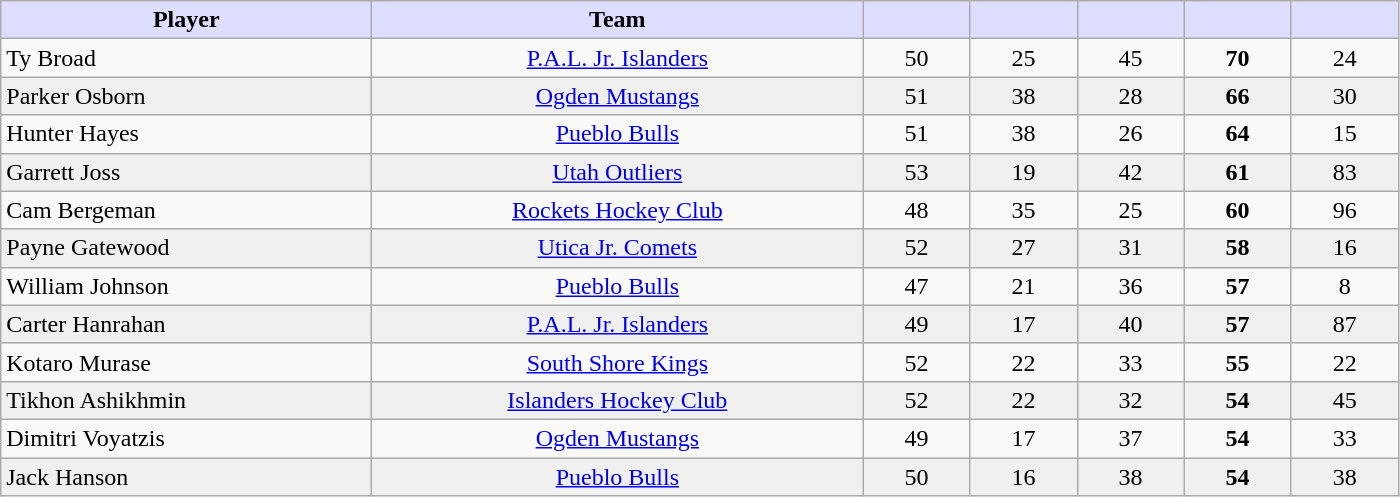<table class="wikitable sortable" style="text-align: center">
<tr>
<th style="background:#ddf; width: 15em;">Player</th>
<th style="background:#ddf; width: 20em;">Team</th>
<th style="background:#ddf; width: 4em;"></th>
<th style="background:#ddf; width: 4em;"></th>
<th style="background:#ddf; width: 4em;"></th>
<th style="background:#ddf; width: 4em;"></th>
<th style="background:#ddf; width: 4em;"></th>
</tr>
<tr>
<td align=left>Ty Broad</td>
<td><a href='#'>P.A.L. Jr. Islanders</a></td>
<td>50</td>
<td>25</td>
<td>45</td>
<td><strong>70</strong></td>
<td>24</td>
</tr>
<tr bgcolor=f0f0f0>
<td align=left>Parker Osborn</td>
<td><a href='#'>Ogden Mustangs </a></td>
<td>51</td>
<td>38</td>
<td>28</td>
<td><strong>66</strong></td>
<td>30</td>
</tr>
<tr>
<td align=left>Hunter Hayes</td>
<td><a href='#'>Pueblo Bulls</a></td>
<td>51</td>
<td>38</td>
<td>26</td>
<td><strong>64</strong></td>
<td>15</td>
</tr>
<tr bgcolor=f0f0f0>
<td align=left>Garrett Joss</td>
<td><a href='#'>Utah Outliers</a></td>
<td>53</td>
<td>19</td>
<td>42</td>
<td><strong>61</strong></td>
<td>83</td>
</tr>
<tr>
<td align=left>Cam Bergeman</td>
<td><a href='#'>Rockets Hockey Club</a></td>
<td>48</td>
<td>35</td>
<td>25</td>
<td><strong>60</strong></td>
<td>96</td>
</tr>
<tr bgcolor=f0f0f0>
<td align=left>Payne Gatewood</td>
<td><a href='#'>Utica Jr. Comets</a></td>
<td>52</td>
<td>27</td>
<td>31</td>
<td><strong>58</strong></td>
<td>16</td>
</tr>
<tr>
<td align=left>William Johnson</td>
<td><a href='#'>Pueblo Bulls</a></td>
<td>47</td>
<td>21</td>
<td>36</td>
<td><strong>57</strong></td>
<td>8</td>
</tr>
<tr bgcolor=f0f0f0>
<td align=left>Carter Hanrahan</td>
<td><a href='#'>P.A.L. Jr. Islanders</a></td>
<td>49</td>
<td>17</td>
<td>40</td>
<td><strong>57</strong></td>
<td>87</td>
</tr>
<tr>
<td align=left>Kotaro Murase</td>
<td><a href='#'>South Shore Kings</a></td>
<td>52</td>
<td>22</td>
<td>33</td>
<td><strong>55</strong></td>
<td>22</td>
</tr>
<tr bgcolor=f0f0f0>
<td align=left>Tikhon Ashikhmin</td>
<td><a href='#'>Islanders Hockey Club</a></td>
<td>52</td>
<td>22</td>
<td>32</td>
<td><strong>54</strong></td>
<td>45</td>
</tr>
<tr>
<td align=left>Dimitri Voyatzis</td>
<td><a href='#'>Ogden Mustangs</a></td>
<td>49</td>
<td>17</td>
<td>37</td>
<td><strong>54</strong></td>
<td>33</td>
</tr>
<tr bgcolor=f0f0f0>
<td align=left>Jack Hanson</td>
<td><a href='#'>Pueblo Bulls</a></td>
<td>50</td>
<td>16</td>
<td>38</td>
<td><strong>54</strong></td>
<td>38</td>
</tr>
</table>
